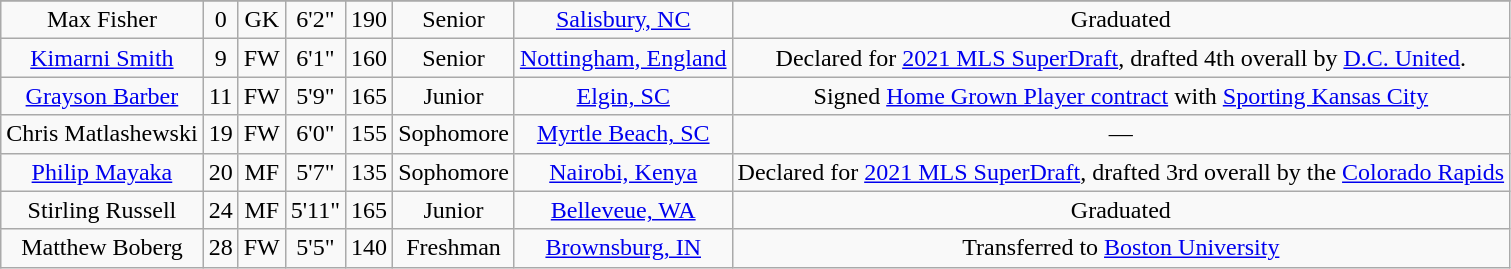<table class="wikitable sortable" border="1" style="text-align: center;">
<tr align=center>
</tr>
<tr>
<td>Max Fisher</td>
<td>0</td>
<td>GK</td>
<td>6'2"</td>
<td>190</td>
<td> Senior</td>
<td><a href='#'>Salisbury, NC</a></td>
<td>Graduated</td>
</tr>
<tr>
<td><a href='#'>Kimarni Smith</a></td>
<td>9</td>
<td>FW</td>
<td>6'1"</td>
<td>160</td>
<td>Senior</td>
<td><a href='#'>Nottingham, England</a></td>
<td>Declared for <a href='#'>2021 MLS SuperDraft</a>, drafted 4th overall by <a href='#'>D.C. United</a>.</td>
</tr>
<tr>
<td><a href='#'>Grayson Barber</a></td>
<td>11</td>
<td>FW</td>
<td>5'9"</td>
<td>165</td>
<td>Junior</td>
<td><a href='#'>Elgin, SC</a></td>
<td>Signed <a href='#'>Home Grown Player contract</a> with <a href='#'>Sporting Kansas City</a></td>
</tr>
<tr>
<td>Chris Matlashewski</td>
<td>19</td>
<td>FW</td>
<td>6'0"</td>
<td>155</td>
<td> Sophomore</td>
<td><a href='#'>Myrtle Beach, SC</a></td>
<td>—</td>
</tr>
<tr>
<td><a href='#'>Philip Mayaka</a></td>
<td>20</td>
<td>MF</td>
<td>5'7"</td>
<td>135</td>
<td>Sophomore</td>
<td><a href='#'>Nairobi, Kenya</a></td>
<td>Declared for <a href='#'>2021 MLS SuperDraft</a>, drafted 3rd overall by the <a href='#'>Colorado Rapids</a></td>
</tr>
<tr>
<td>Stirling Russell</td>
<td>24</td>
<td>MF</td>
<td>5'11"</td>
<td>165</td>
<td> Junior</td>
<td><a href='#'>Belleveue, WA</a></td>
<td>Graduated</td>
</tr>
<tr>
<td>Matthew Boberg</td>
<td>28</td>
<td>FW</td>
<td>5'5"</td>
<td>140</td>
<td> Freshman</td>
<td><a href='#'>Brownsburg, IN</a></td>
<td>Transferred to <a href='#'>Boston University</a></td>
</tr>
</table>
